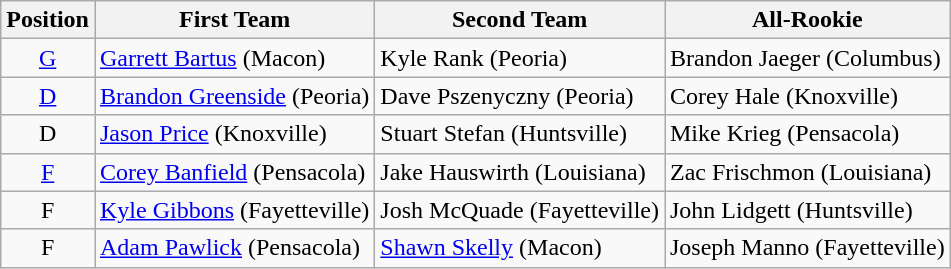<table class="wikitable">
<tr>
<th>Position</th>
<th>First Team</th>
<th>Second Team</th>
<th>All-Rookie</th>
</tr>
<tr>
<td align=center><a href='#'>G</a></td>
<td><a href='#'>Garrett Bartus</a> (Macon)</td>
<td>Kyle Rank (Peoria)</td>
<td>Brandon Jaeger (Columbus)</td>
</tr>
<tr>
<td align=center><a href='#'>D</a></td>
<td><a href='#'>Brandon Greenside</a> (Peoria)</td>
<td>Dave Pszenyczny (Peoria)</td>
<td>Corey Hale (Knoxville)</td>
</tr>
<tr>
<td align=center>D</td>
<td><a href='#'>Jason Price</a> (Knoxville)</td>
<td>Stuart Stefan (Huntsville)</td>
<td>Mike Krieg (Pensacola)</td>
</tr>
<tr>
<td align=center><a href='#'>F</a></td>
<td><a href='#'>Corey Banfield</a> (Pensacola)</td>
<td>Jake Hauswirth (Louisiana)</td>
<td>Zac Frischmon (Louisiana)</td>
</tr>
<tr>
<td align=center>F</td>
<td><a href='#'>Kyle Gibbons</a> (Fayetteville)</td>
<td>Josh McQuade (Fayetteville)</td>
<td>John Lidgett (Huntsville)</td>
</tr>
<tr>
<td align=center>F</td>
<td><a href='#'>Adam Pawlick</a> (Pensacola)</td>
<td><a href='#'>Shawn Skelly</a> (Macon)</td>
<td>Joseph Manno (Fayetteville)</td>
</tr>
</table>
